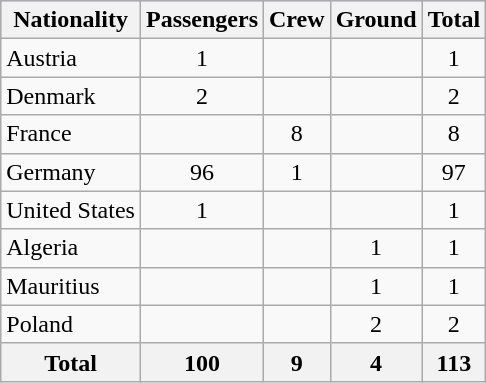<table class="wikitable sortable">
<tr style="background:#ccf;">
<th>Nationality</th>
<th>Passengers</th>
<th>Crew</th>
<th>Ground</th>
<th>Total</th>
</tr>
<tr valign=top>
<td>Austria</td>
<td style="text-align:center;">1</td>
<td></td>
<td></td>
<td style="text-align:center;">1</td>
</tr>
<tr valign=top>
<td>Denmark</td>
<td style="text-align:center;">2</td>
<td></td>
<td></td>
<td style="text-align:center;">2</td>
</tr>
<tr valign=top>
<td>France</td>
<td></td>
<td style="text-align:center;">8</td>
<td></td>
<td style="text-align:center;">8</td>
</tr>
<tr valign=top>
<td>Germany</td>
<td style="text-align:center;">96</td>
<td style="text-align:center;">1</td>
<td></td>
<td style="text-align:center;">97</td>
</tr>
<tr valign=top>
<td>United States</td>
<td style="text-align:center;">1</td>
<td></td>
<td></td>
<td style="text-align:center;">1</td>
</tr>
<tr valign=top>
<td>Algeria</td>
<td></td>
<td></td>
<td style="text-align:center;">1</td>
<td style="text-align:center;">1</td>
</tr>
<tr valign=top>
<td>Mauritius</td>
<td></td>
<td></td>
<td style="text-align:center;">1</td>
<td style="text-align:center;">1</td>
</tr>
<tr valign=top>
<td>Poland</td>
<td></td>
<td></td>
<td style="text-align:center;">2</td>
<td style="text-align:center;">2</td>
</tr>
<tr valign=top>
<th><strong>Total</strong></th>
<th style="text-align:center;"><strong>100</strong></th>
<th style="text-align:center;"><strong>9</strong></th>
<th style="text-align:center;"><strong>4</strong></th>
<th style="text-align:center;"><strong>113</strong></th>
</tr>
</table>
